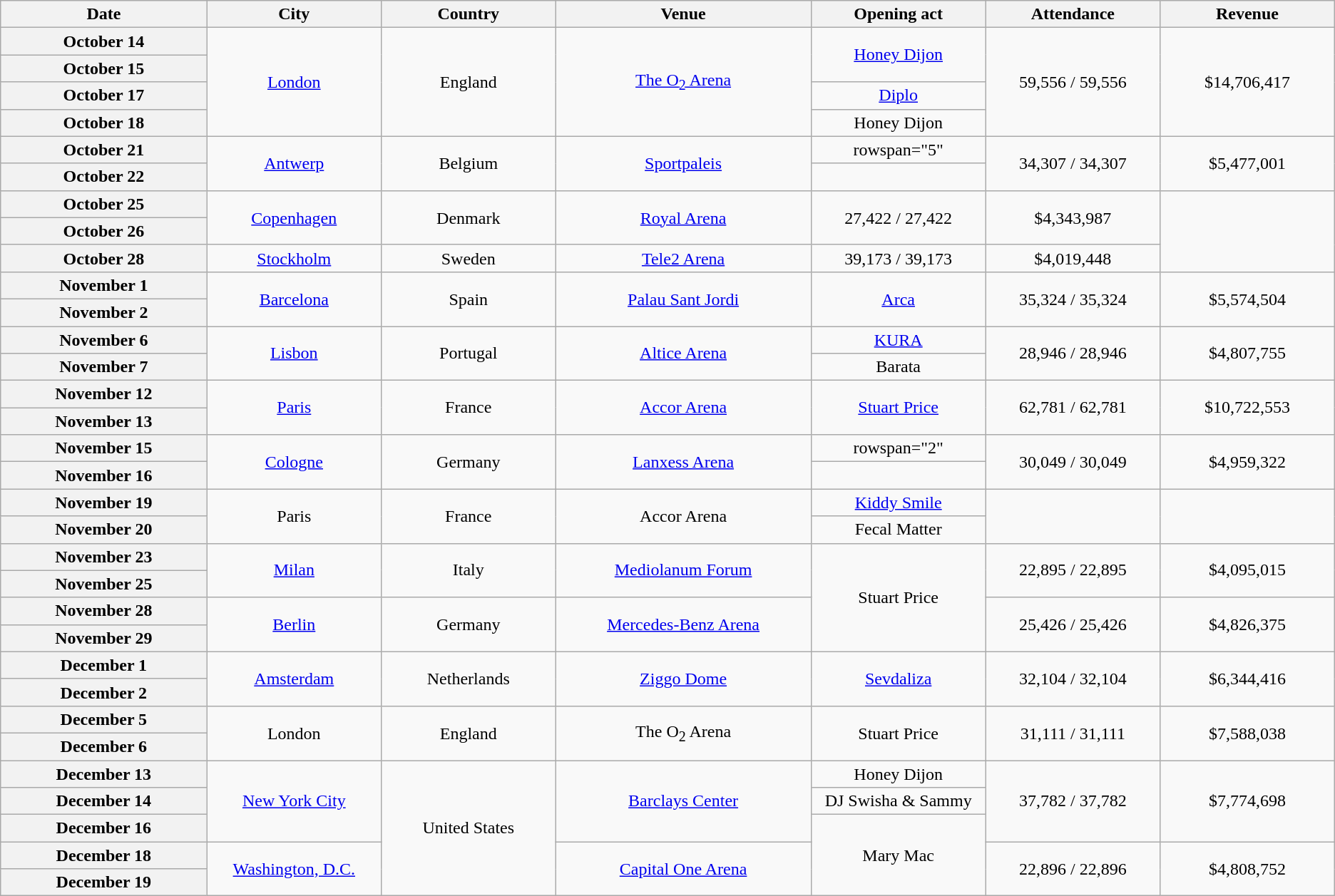<table class="wikitable plainrowheaders" style="text-align:center;">
<tr>
<th scope="col" style="width:12em;">Date</th>
<th scope="col" style="width:10em;">City</th>
<th scope="col" style="width:10em;">Country</th>
<th scope="col" style="width:15em;">Venue</th>
<th scope="col" style="width:10em;">Opening act</th>
<th scope="col" style="width:10em;">Attendance</th>
<th scope="col" style="width:10em;">Revenue</th>
</tr>
<tr>
<th scope="row" style="text-align:center;">October 14</th>
<td rowspan="4"><a href='#'>London</a></td>
<td rowspan="4">England</td>
<td rowspan="4"><a href='#'>The O<sub>2</sub> Arena</a></td>
<td rowspan="2"><a href='#'>Honey Dijon</a></td>
<td rowspan="4">59,556 / 59,556</td>
<td rowspan="4">$14,706,417</td>
</tr>
<tr>
<th scope="row" style="text-align:center;">October 15</th>
</tr>
<tr>
<th scope="row" style="text-align:center;">October 17</th>
<td><a href='#'>Diplo</a></td>
</tr>
<tr>
<th scope="row" style="text-align:center;">October 18</th>
<td>Honey Dijon</td>
</tr>
<tr>
<th scope="row" style="text-align:center;">October 21</th>
<td rowspan="2"><a href='#'>Antwerp</a></td>
<td rowspan="2">Belgium</td>
<td rowspan="2"><a href='#'>Sportpaleis</a></td>
<td>rowspan="5" </td>
<td rowspan="2">34,307 / 34,307</td>
<td rowspan="2">$5,477,001</td>
</tr>
<tr>
<th scope="row" style="text-align:center;">October 22</th>
</tr>
<tr>
<th scope="row" style="text-align:center;">October 25</th>
<td rowspan="2"><a href='#'>Copenhagen</a></td>
<td rowspan="2">Denmark</td>
<td rowspan="2"><a href='#'>Royal Arena</a></td>
<td rowspan="2">27,422 / 27,422</td>
<td rowspan="2">$4,343,987</td>
</tr>
<tr>
<th scope="row" style="text-align:center;">October 26</th>
</tr>
<tr>
<th scope="row" style="text-align:center;">October 28</th>
<td><a href='#'>Stockholm</a></td>
<td>Sweden</td>
<td><a href='#'>Tele2 Arena</a></td>
<td>39,173 / 39,173</td>
<td>$4,019,448</td>
</tr>
<tr>
<th scope="row" style="text-align:center;">November 1</th>
<td rowspan="2"><a href='#'>Barcelona</a></td>
<td rowspan="2">Spain</td>
<td rowspan="2"><a href='#'>Palau Sant Jordi</a></td>
<td rowspan="2"><a href='#'>Arca</a></td>
<td rowspan="2">35,324 / 35,324</td>
<td rowspan="2">$5,574,504</td>
</tr>
<tr>
<th scope="row" style="text-align:center;">November 2</th>
</tr>
<tr>
<th scope="row" style="text-align:center;">November 6</th>
<td rowspan="2"><a href='#'>Lisbon</a></td>
<td rowspan="2">Portugal</td>
<td rowspan="2"><a href='#'>Altice Arena</a></td>
<td><a href='#'>KURA</a></td>
<td rowspan="2">28,946 / 28,946</td>
<td rowspan="2">$4,807,755</td>
</tr>
<tr>
<th scope="row" style="text-align:center;">November 7</th>
<td>Barata</td>
</tr>
<tr>
<th scope="row" style="text-align:center;">November 12</th>
<td rowspan="2"><a href='#'>Paris</a></td>
<td rowspan="2">France</td>
<td rowspan="2"><a href='#'>Accor Arena</a></td>
<td rowspan="2"><a href='#'>Stuart Price</a></td>
<td rowspan="2">62,781 / 62,781</td>
<td rowspan="2">$10,722,553</td>
</tr>
<tr>
<th scope="row" style="text-align:center;">November 13</th>
</tr>
<tr>
<th scope="row" style="text-align:center;">November 15</th>
<td rowspan="2"><a href='#'>Cologne</a></td>
<td rowspan="2">Germany</td>
<td rowspan="2"><a href='#'>Lanxess Arena</a></td>
<td>rowspan="2" </td>
<td rowspan="2">30,049 / 30,049</td>
<td rowspan="2">$4,959,322</td>
</tr>
<tr>
<th scope="row" style="text-align:center;">November 16</th>
</tr>
<tr>
<th scope="row" style="text-align:center;">November 19</th>
<td rowspan="2">Paris</td>
<td rowspan="2">France</td>
<td rowspan="2">Accor Arena</td>
<td><a href='#'>Kiddy Smile</a></td>
<td rowspan="2"></td>
<td rowspan="2"></td>
</tr>
<tr>
<th scope="row" style="text-align:center;">November 20</th>
<td>Fecal Matter</td>
</tr>
<tr>
<th scope="row" style="text-align:center;">November 23</th>
<td rowspan="2"><a href='#'>Milan</a></td>
<td rowspan="2">Italy</td>
<td rowspan="2"><a href='#'>Mediolanum Forum</a></td>
<td rowspan="4">Stuart Price</td>
<td rowspan="2">22,895 / 22,895</td>
<td rowspan="2">$4,095,015</td>
</tr>
<tr>
<th scope="row" style="text-align:center;">November 25</th>
</tr>
<tr>
<th scope="row" style="text-align:center;">November 28</th>
<td rowspan="2"><a href='#'>Berlin</a></td>
<td rowspan="2">Germany</td>
<td rowspan="2"><a href='#'>Mercedes-Benz Arena</a></td>
<td rowspan="2">25,426 / 25,426</td>
<td rowspan="2">$4,826,375</td>
</tr>
<tr>
<th scope="row" style="text-align:center;">November 29</th>
</tr>
<tr>
<th scope="row" style="text-align:center;">December 1</th>
<td rowspan="2"><a href='#'>Amsterdam</a></td>
<td rowspan="2">Netherlands</td>
<td rowspan="2"><a href='#'>Ziggo Dome</a></td>
<td rowspan="2"><a href='#'>Sevdaliza</a></td>
<td rowspan="2">32,104 / 32,104</td>
<td rowspan="2">$6,344,416</td>
</tr>
<tr>
<th scope="row" style="text-align:center;">December 2</th>
</tr>
<tr>
<th scope="row" style="text-align:center;">December 5</th>
<td rowspan="2">London</td>
<td rowspan="2">England</td>
<td rowspan="2">The O<sub>2</sub> Arena</td>
<td rowspan="2">Stuart Price</td>
<td rowspan="2">31,111 / 31,111</td>
<td rowspan="2">$7,588,038</td>
</tr>
<tr>
<th scope="row" style="text-align:center;">December 6</th>
</tr>
<tr>
<th scope="row" style="text-align:center;">December 13</th>
<td rowspan="3"><a href='#'>New York City</a></td>
<td rowspan="5">United States</td>
<td rowspan="3"><a href='#'>Barclays Center</a></td>
<td>Honey Dijon</td>
<td rowspan="3">37,782 / 37,782</td>
<td rowspan="3">$7,774,698</td>
</tr>
<tr>
<th scope="row" style="text-align:center;">December 14</th>
<td>DJ Swisha & Sammy</td>
</tr>
<tr>
<th scope="row" style="text-align:center;">December 16</th>
<td rowspan="3">Mary Mac</td>
</tr>
<tr>
<th scope="row" style="text-align:center;">December 18</th>
<td rowspan="2"><a href='#'>Washington, D.C.</a></td>
<td rowspan="2"><a href='#'>Capital One Arena</a></td>
<td rowspan="2">22,896 / 22,896</td>
<td rowspan="2">$4,808,752</td>
</tr>
<tr>
<th scope="row" style="text-align:center;">December 19</th>
</tr>
</table>
